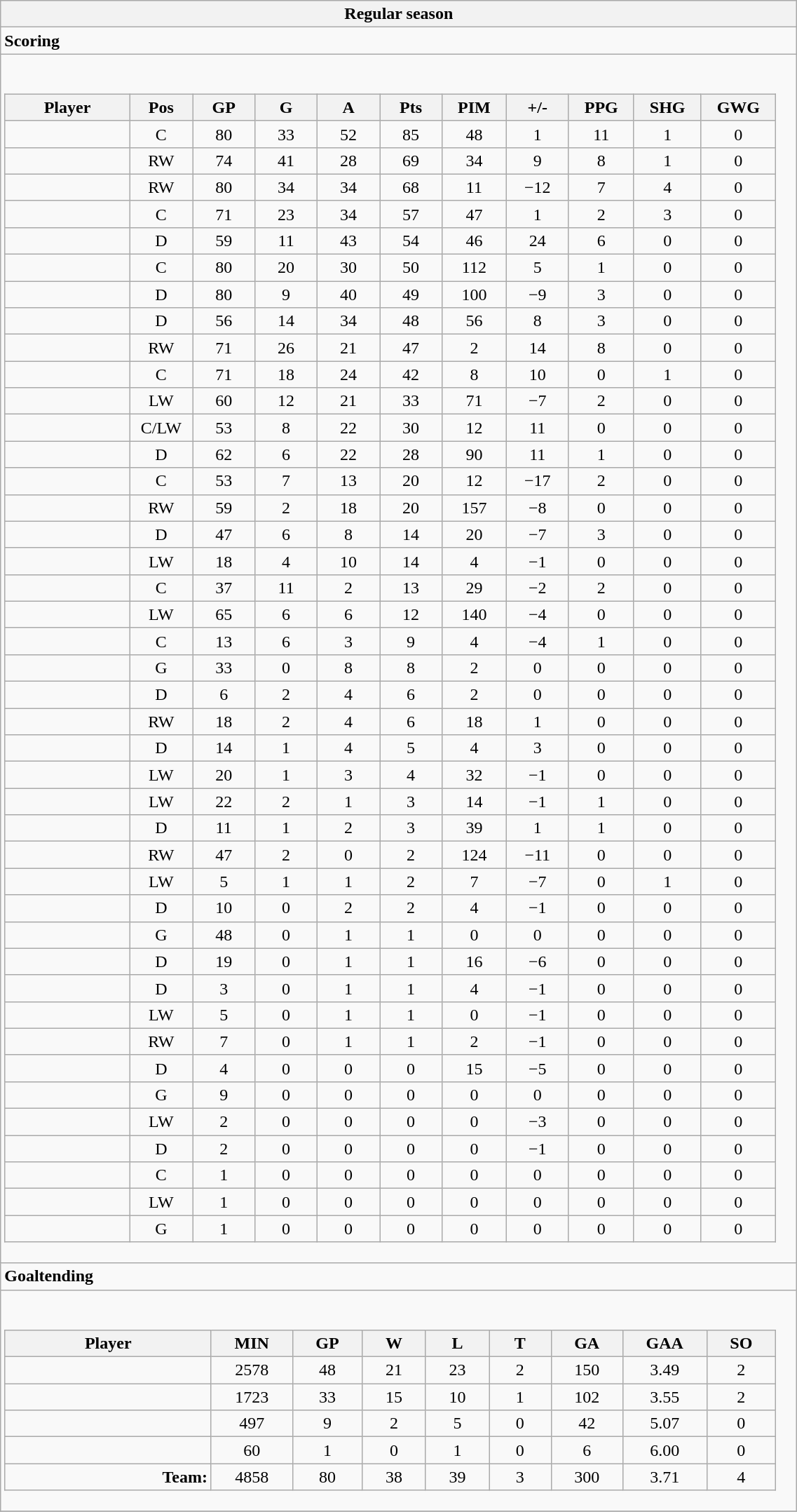<table class="wikitable collapsible" width="60%" border="1">
<tr>
<th>Regular season</th>
</tr>
<tr>
<td class="tocccolors"><strong>Scoring</strong></td>
</tr>
<tr>
<td><br><table class="wikitable sortable">
<tr ALIGN="center">
<th bgcolor="#DDDDFF" width="10%">Player</th>
<th bgcolor="#DDDDFF" width="3%" title="Position">Pos</th>
<th bgcolor="#DDDDFF" width="5%" title="Games played">GP</th>
<th bgcolor="#DDDDFF" width="5%" title="Goals">G</th>
<th bgcolor="#DDDDFF" width="5%" title="Assists">A</th>
<th bgcolor="#DDDDFF" width="5%" title="Points">Pts</th>
<th bgcolor="#DDDDFF" width="5%" title="Penalties in Minutes">PIM</th>
<th bgcolor="#DDDDFF" width="5%" title="Plus/minus">+/-</th>
<th bgcolor="#DDDDFF" width="5%" title="Power play goals">PPG</th>
<th bgcolor="#DDDDFF" width="5%" title="Short-handed goals">SHG</th>
<th bgcolor="#DDDDFF" width="5%" title="Game-winning goals">GWG</th>
</tr>
<tr align="center">
<td align="right"></td>
<td>C</td>
<td>80</td>
<td>33</td>
<td>52</td>
<td>85</td>
<td>48</td>
<td>1</td>
<td>11</td>
<td>1</td>
<td>0</td>
</tr>
<tr align="center">
<td align="right"></td>
<td>RW</td>
<td>74</td>
<td>41</td>
<td>28</td>
<td>69</td>
<td>34</td>
<td>9</td>
<td>8</td>
<td>1</td>
<td>0</td>
</tr>
<tr align="center">
<td align="right"></td>
<td>RW</td>
<td>80</td>
<td>34</td>
<td>34</td>
<td>68</td>
<td>11</td>
<td>−12</td>
<td>7</td>
<td>4</td>
<td>0</td>
</tr>
<tr align="center">
<td align="right"></td>
<td>C</td>
<td>71</td>
<td>23</td>
<td>34</td>
<td>57</td>
<td>47</td>
<td>1</td>
<td>2</td>
<td>3</td>
<td>0</td>
</tr>
<tr align="center">
<td align="right"></td>
<td>D</td>
<td>59</td>
<td>11</td>
<td>43</td>
<td>54</td>
<td>46</td>
<td>24</td>
<td>6</td>
<td>0</td>
<td>0</td>
</tr>
<tr align="center">
<td align="right"></td>
<td>C</td>
<td>80</td>
<td>20</td>
<td>30</td>
<td>50</td>
<td>112</td>
<td>5</td>
<td>1</td>
<td>0</td>
<td>0</td>
</tr>
<tr align="center">
<td align="right"></td>
<td>D</td>
<td>80</td>
<td>9</td>
<td>40</td>
<td>49</td>
<td>100</td>
<td>−9</td>
<td>3</td>
<td>0</td>
<td>0</td>
</tr>
<tr align="center">
<td align="right"></td>
<td>D</td>
<td>56</td>
<td>14</td>
<td>34</td>
<td>48</td>
<td>56</td>
<td>8</td>
<td>3</td>
<td>0</td>
<td>0</td>
</tr>
<tr align="center">
<td align="right"></td>
<td>RW</td>
<td>71</td>
<td>26</td>
<td>21</td>
<td>47</td>
<td>2</td>
<td>14</td>
<td>8</td>
<td>0</td>
<td>0</td>
</tr>
<tr align="center">
<td align="right"></td>
<td>C</td>
<td>71</td>
<td>18</td>
<td>24</td>
<td>42</td>
<td>8</td>
<td>10</td>
<td>0</td>
<td>1</td>
<td>0</td>
</tr>
<tr align="center">
<td align="right"></td>
<td>LW</td>
<td>60</td>
<td>12</td>
<td>21</td>
<td>33</td>
<td>71</td>
<td>−7</td>
<td>2</td>
<td>0</td>
<td>0</td>
</tr>
<tr align="center">
<td align="right"></td>
<td>C/LW</td>
<td>53</td>
<td>8</td>
<td>22</td>
<td>30</td>
<td>12</td>
<td>11</td>
<td>0</td>
<td>0</td>
<td>0</td>
</tr>
<tr align="center">
<td align="right"></td>
<td>D</td>
<td>62</td>
<td>6</td>
<td>22</td>
<td>28</td>
<td>90</td>
<td>11</td>
<td>1</td>
<td>0</td>
<td>0</td>
</tr>
<tr align="center">
<td align="right"></td>
<td>C</td>
<td>53</td>
<td>7</td>
<td>13</td>
<td>20</td>
<td>12</td>
<td>−17</td>
<td>2</td>
<td>0</td>
<td>0</td>
</tr>
<tr align="center">
<td align="right"></td>
<td>RW</td>
<td>59</td>
<td>2</td>
<td>18</td>
<td>20</td>
<td>157</td>
<td>−8</td>
<td>0</td>
<td>0</td>
<td>0</td>
</tr>
<tr align="center">
<td align="right"></td>
<td>D</td>
<td>47</td>
<td>6</td>
<td>8</td>
<td>14</td>
<td>20</td>
<td>−7</td>
<td>3</td>
<td>0</td>
<td>0</td>
</tr>
<tr align="center">
<td align="right"></td>
<td>LW</td>
<td>18</td>
<td>4</td>
<td>10</td>
<td>14</td>
<td>4</td>
<td>−1</td>
<td>0</td>
<td>0</td>
<td>0</td>
</tr>
<tr align="center">
<td align="right"></td>
<td>C</td>
<td>37</td>
<td>11</td>
<td>2</td>
<td>13</td>
<td>29</td>
<td>−2</td>
<td>2</td>
<td>0</td>
<td>0</td>
</tr>
<tr align="center">
<td align="right"></td>
<td>LW</td>
<td>65</td>
<td>6</td>
<td>6</td>
<td>12</td>
<td>140</td>
<td>−4</td>
<td>0</td>
<td>0</td>
<td>0</td>
</tr>
<tr align="center">
<td align="right"></td>
<td>C</td>
<td>13</td>
<td>6</td>
<td>3</td>
<td>9</td>
<td>4</td>
<td>−4</td>
<td>1</td>
<td>0</td>
<td>0</td>
</tr>
<tr align="center">
<td align="right"></td>
<td>G</td>
<td>33</td>
<td>0</td>
<td>8</td>
<td>8</td>
<td>2</td>
<td>0</td>
<td>0</td>
<td>0</td>
<td>0</td>
</tr>
<tr align="center">
<td align="right"></td>
<td>D</td>
<td>6</td>
<td>2</td>
<td>4</td>
<td>6</td>
<td>2</td>
<td>0</td>
<td>0</td>
<td>0</td>
<td>0</td>
</tr>
<tr align="center">
<td align="right"></td>
<td>RW</td>
<td>18</td>
<td>2</td>
<td>4</td>
<td>6</td>
<td>18</td>
<td>1</td>
<td>0</td>
<td>0</td>
<td>0</td>
</tr>
<tr align="center">
<td align="right"></td>
<td>D</td>
<td>14</td>
<td>1</td>
<td>4</td>
<td>5</td>
<td>4</td>
<td>3</td>
<td>0</td>
<td>0</td>
<td>0</td>
</tr>
<tr align="center">
<td align="right"></td>
<td>LW</td>
<td>20</td>
<td>1</td>
<td>3</td>
<td>4</td>
<td>32</td>
<td>−1</td>
<td>0</td>
<td>0</td>
<td>0</td>
</tr>
<tr align="center">
<td align="right"></td>
<td>LW</td>
<td>22</td>
<td>2</td>
<td>1</td>
<td>3</td>
<td>14</td>
<td>−1</td>
<td>1</td>
<td>0</td>
<td>0</td>
</tr>
<tr align="center">
<td align="right"></td>
<td>D</td>
<td>11</td>
<td>1</td>
<td>2</td>
<td>3</td>
<td>39</td>
<td>1</td>
<td>1</td>
<td>0</td>
<td>0</td>
</tr>
<tr align="center">
<td align="right"></td>
<td>RW</td>
<td>47</td>
<td>2</td>
<td>0</td>
<td>2</td>
<td>124</td>
<td>−11</td>
<td>0</td>
<td>0</td>
<td>0</td>
</tr>
<tr align="center">
<td align="right"></td>
<td>LW</td>
<td>5</td>
<td>1</td>
<td>1</td>
<td>2</td>
<td>7</td>
<td>−7</td>
<td>0</td>
<td>1</td>
<td>0</td>
</tr>
<tr align="center">
<td align="right"></td>
<td>D</td>
<td>10</td>
<td>0</td>
<td>2</td>
<td>2</td>
<td>4</td>
<td>−1</td>
<td>0</td>
<td>0</td>
<td>0</td>
</tr>
<tr align="center">
<td align="right"></td>
<td>G</td>
<td>48</td>
<td>0</td>
<td>1</td>
<td>1</td>
<td>0</td>
<td>0</td>
<td>0</td>
<td>0</td>
<td>0</td>
</tr>
<tr align="center">
<td align="right"></td>
<td>D</td>
<td>19</td>
<td>0</td>
<td>1</td>
<td>1</td>
<td>16</td>
<td>−6</td>
<td>0</td>
<td>0</td>
<td>0</td>
</tr>
<tr align="center">
<td align="right"></td>
<td>D</td>
<td>3</td>
<td>0</td>
<td>1</td>
<td>1</td>
<td>4</td>
<td>−1</td>
<td>0</td>
<td>0</td>
<td>0</td>
</tr>
<tr align="center">
<td align="right"></td>
<td>LW</td>
<td>5</td>
<td>0</td>
<td>1</td>
<td>1</td>
<td>0</td>
<td>−1</td>
<td>0</td>
<td>0</td>
<td>0</td>
</tr>
<tr align="center">
<td align="right"></td>
<td>RW</td>
<td>7</td>
<td>0</td>
<td>1</td>
<td>1</td>
<td>2</td>
<td>−1</td>
<td>0</td>
<td>0</td>
<td>0</td>
</tr>
<tr align="center">
<td align="right"></td>
<td>D</td>
<td>4</td>
<td>0</td>
<td>0</td>
<td>0</td>
<td>15</td>
<td>−5</td>
<td>0</td>
<td>0</td>
<td>0</td>
</tr>
<tr align="center">
<td align="right"></td>
<td>G</td>
<td>9</td>
<td>0</td>
<td>0</td>
<td>0</td>
<td>0</td>
<td>0</td>
<td>0</td>
<td>0</td>
<td>0</td>
</tr>
<tr align="center">
<td align="right"></td>
<td>LW</td>
<td>2</td>
<td>0</td>
<td>0</td>
<td>0</td>
<td>0</td>
<td>−3</td>
<td>0</td>
<td>0</td>
<td>0</td>
</tr>
<tr align="center">
<td align="right"></td>
<td>D</td>
<td>2</td>
<td>0</td>
<td>0</td>
<td>0</td>
<td>0</td>
<td>−1</td>
<td>0</td>
<td>0</td>
<td>0</td>
</tr>
<tr align="center">
<td align="right"></td>
<td>C</td>
<td>1</td>
<td>0</td>
<td>0</td>
<td>0</td>
<td>0</td>
<td>0</td>
<td>0</td>
<td>0</td>
<td>0</td>
</tr>
<tr align="center">
<td align="right"></td>
<td>LW</td>
<td>1</td>
<td>0</td>
<td>0</td>
<td>0</td>
<td>0</td>
<td>0</td>
<td>0</td>
<td>0</td>
<td>0</td>
</tr>
<tr align="center">
<td align="right"></td>
<td>G</td>
<td>1</td>
<td>0</td>
<td>0</td>
<td>0</td>
<td>0</td>
<td>0</td>
<td>0</td>
<td>0</td>
<td>0</td>
</tr>
</table>
</td>
</tr>
<tr>
<td class="toccolors"><strong>Goaltending</strong></td>
</tr>
<tr>
<td><br><table class="wikitable sortable">
<tr>
<th bgcolor="#DDDDFF" width="10%">Player</th>
<th width="3%" bgcolor="#DDDDFF" title="Minutes played">MIN</th>
<th width="3%" bgcolor="#DDDDFF" title="Games played in">GP</th>
<th width="3%" bgcolor="#DDDDFF" title="Wins">W</th>
<th width="3%" bgcolor="#DDDDFF"title="Losses">L</th>
<th width="3%" bgcolor="#DDDDFF" title="Ties">T</th>
<th width="3%" bgcolor="#DDDDFF" title="Goals against">GA</th>
<th width="3%" bgcolor="#DDDDFF" title="Goals against average">GAA</th>
<th width="3%" bgcolor="#DDDDFF"title="Shut-outs">SO</th>
</tr>
<tr align="center">
<td align="right"></td>
<td>2578</td>
<td>48</td>
<td>21</td>
<td>23</td>
<td>2</td>
<td>150</td>
<td>3.49</td>
<td>2</td>
</tr>
<tr align="center">
<td align="right"></td>
<td>1723</td>
<td>33</td>
<td>15</td>
<td>10</td>
<td>1</td>
<td>102</td>
<td>3.55</td>
<td>2</td>
</tr>
<tr align="center">
<td align="right"></td>
<td>497</td>
<td>9</td>
<td>2</td>
<td>5</td>
<td>0</td>
<td>42</td>
<td>5.07</td>
<td>0</td>
</tr>
<tr align="center">
<td align="right"></td>
<td>60</td>
<td>1</td>
<td>0</td>
<td>1</td>
<td>0</td>
<td>6</td>
<td>6.00</td>
<td>0</td>
</tr>
<tr align="center">
<td align="right"><strong>Team:</strong></td>
<td>4858</td>
<td>80</td>
<td>38</td>
<td>39</td>
<td>3</td>
<td>300</td>
<td>3.71</td>
<td>4</td>
</tr>
</table>
</td>
</tr>
<tr>
</tr>
</table>
